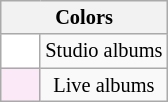<table class="wikitable" style="font-size:85%; text-align:center;">
<tr>
<th colspan="2">Colors</th>
</tr>
<tr>
<td style="background:#FFFFFF; width:20px;"></td>
<td>Studio albums</td>
</tr>
<tr>
<td style="background:#FBE9F7; width:20px;"></td>
<td>Live albums</td>
</tr>
</table>
